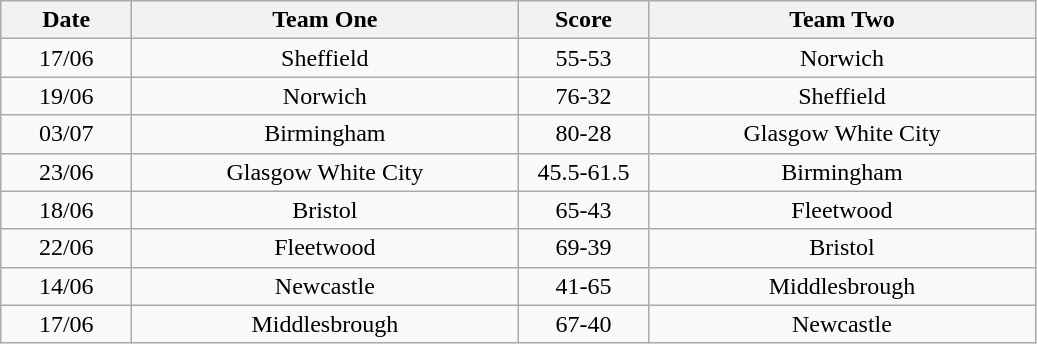<table class="wikitable" style="text-align: center">
<tr>
<th width=80>Date</th>
<th width=250>Team One</th>
<th width=80>Score</th>
<th width=250>Team Two</th>
</tr>
<tr>
<td>17/06</td>
<td>Sheffield</td>
<td>55-53</td>
<td>Norwich</td>
</tr>
<tr>
<td>19/06</td>
<td>Norwich</td>
<td>76-32</td>
<td>Sheffield</td>
</tr>
<tr>
<td>03/07</td>
<td>Birmingham</td>
<td>80-28</td>
<td>Glasgow White City</td>
</tr>
<tr>
<td>23/06</td>
<td>Glasgow White City</td>
<td>45.5-61.5</td>
<td>Birmingham</td>
</tr>
<tr>
<td>18/06</td>
<td>Bristol</td>
<td>65-43</td>
<td>Fleetwood</td>
</tr>
<tr>
<td>22/06</td>
<td>Fleetwood</td>
<td>69-39</td>
<td>Bristol</td>
</tr>
<tr>
<td>14/06</td>
<td>Newcastle</td>
<td>41-65</td>
<td>Middlesbrough</td>
</tr>
<tr>
<td>17/06</td>
<td>Middlesbrough</td>
<td>67-40</td>
<td>Newcastle</td>
</tr>
</table>
